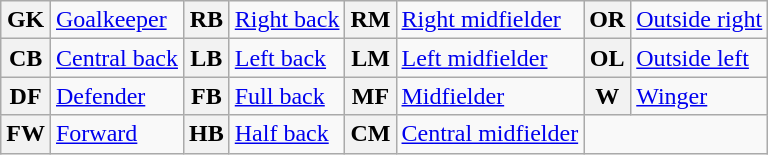<table class="wikitable">
<tr>
<th>GK</th>
<td><a href='#'>Goalkeeper</a></td>
<th>RB</th>
<td><a href='#'>Right back</a></td>
<th>RM</th>
<td><a href='#'>Right midfielder</a></td>
<th>OR</th>
<td><a href='#'>Outside right</a></td>
</tr>
<tr>
<th>CB</th>
<td><a href='#'>Central back</a></td>
<th>LB</th>
<td><a href='#'>Left back</a></td>
<th>LM</th>
<td><a href='#'>Left midfielder</a></td>
<th>OL</th>
<td><a href='#'>Outside left</a></td>
</tr>
<tr>
<th>DF</th>
<td><a href='#'>Defender</a></td>
<th>FB</th>
<td><a href='#'>Full back</a></td>
<th>MF</th>
<td><a href='#'>Midfielder</a></td>
<th>W</th>
<td><a href='#'>Winger</a></td>
</tr>
<tr>
<th>FW</th>
<td><a href='#'>Forward</a></td>
<th>HB</th>
<td><a href='#'>Half back</a></td>
<th>CM</th>
<td><a href='#'>Central midfielder</a></td>
<td colspan="2"></td>
</tr>
</table>
